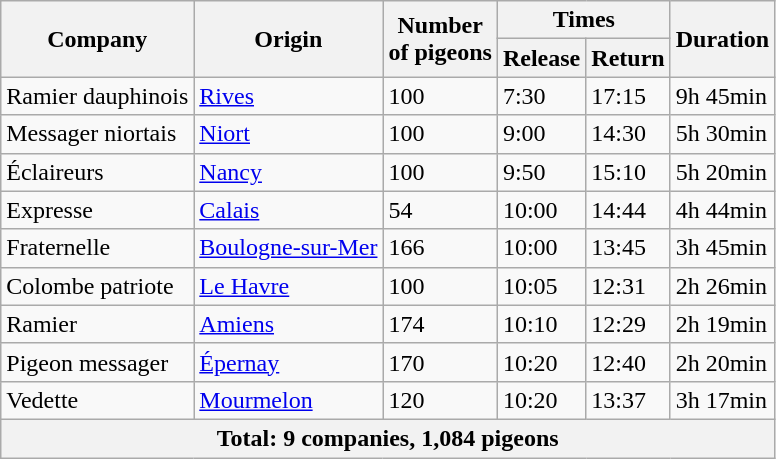<table class="wikitable">
<tr>
<th rowspan="2">Company</th>
<th rowspan="2">Origin</th>
<th rowspan="2">Number<br>of pigeons</th>
<th colspan="2">Times</th>
<th rowspan="2">Duration</th>
</tr>
<tr>
<th>Release</th>
<th>Return</th>
</tr>
<tr>
<td>Ramier dauphinois</td>
<td><a href='#'>Rives</a></td>
<td>100</td>
<td>7:30</td>
<td>17:15</td>
<td>9h 45min</td>
</tr>
<tr>
<td>Messager niortais</td>
<td><a href='#'>Niort</a></td>
<td>100</td>
<td>9:00</td>
<td>14:30</td>
<td>5h 30min</td>
</tr>
<tr>
<td>Éclaireurs</td>
<td><a href='#'>Nancy</a></td>
<td>100</td>
<td>9:50</td>
<td>15:10</td>
<td>5h 20min</td>
</tr>
<tr>
<td>Expresse</td>
<td><a href='#'>Calais</a></td>
<td>54</td>
<td>10:00</td>
<td>14:44</td>
<td>4h 44min</td>
</tr>
<tr>
<td>Fraternelle</td>
<td><a href='#'>Boulogne-sur-Mer</a></td>
<td>166</td>
<td>10:00</td>
<td>13:45</td>
<td>3h 45min</td>
</tr>
<tr>
<td>Colombe patriote</td>
<td><a href='#'>Le Havre</a></td>
<td>100</td>
<td>10:05</td>
<td>12:31</td>
<td>2h 26min</td>
</tr>
<tr>
<td>Ramier</td>
<td><a href='#'>Amiens</a></td>
<td>174</td>
<td>10:10</td>
<td>12:29</td>
<td>2h 19min</td>
</tr>
<tr>
<td>Pigeon messager</td>
<td><a href='#'>Épernay</a></td>
<td>170</td>
<td>10:20</td>
<td>12:40</td>
<td>2h 20min</td>
</tr>
<tr>
<td>Vedette</td>
<td><a href='#'>Mourmelon</a></td>
<td>120</td>
<td>10:20</td>
<td>13:37</td>
<td>3h 17min</td>
</tr>
<tr>
<th colspan="6">Total: 9 companies, 1,084 pigeons</th>
</tr>
</table>
